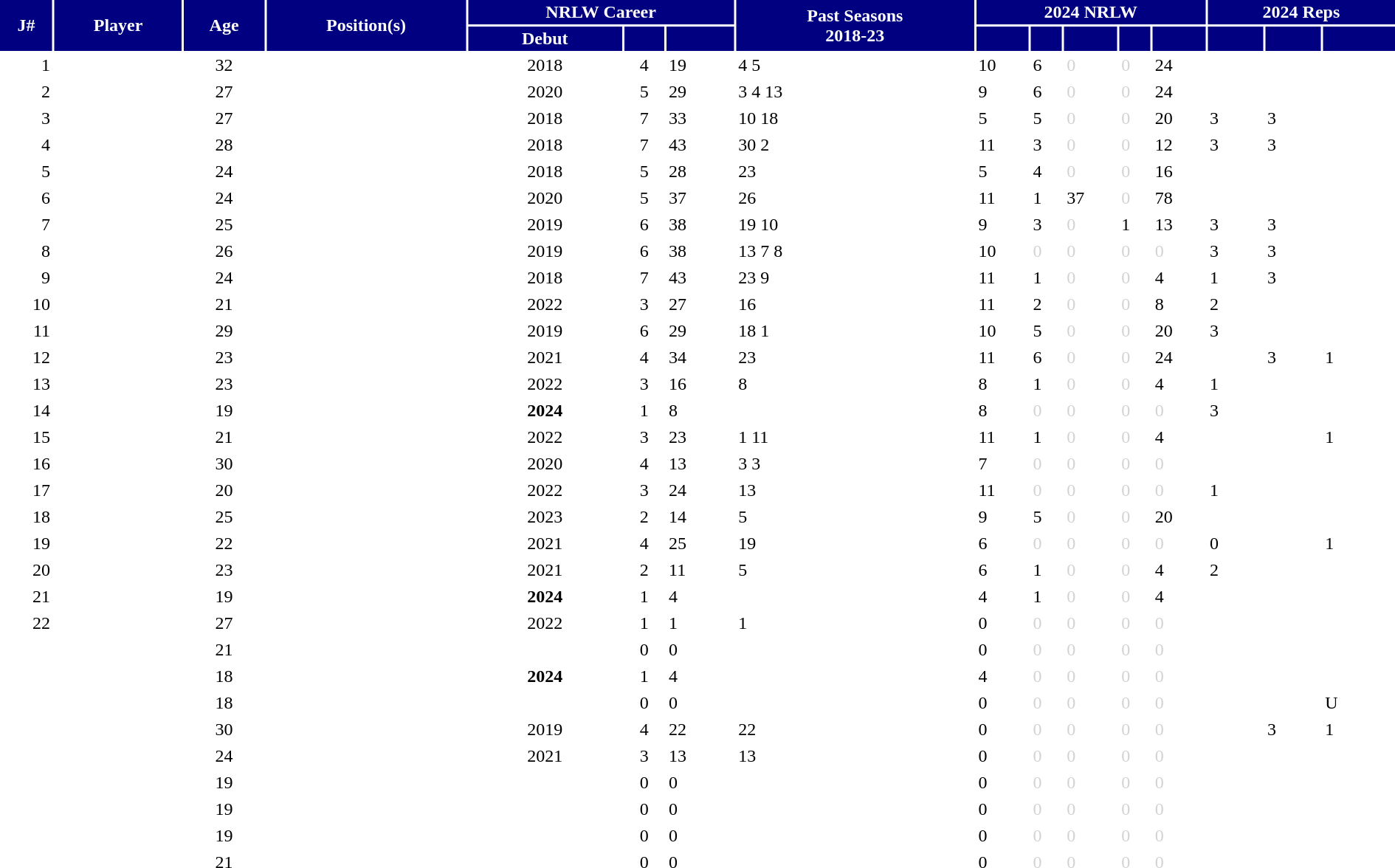<table class="sortable" border="0" cellspacing="2" cellpadding="2" style="width:100%;" style="text-align:right;">
<tr style="background:navy; color:white">
<th rowspan=2>J#</th>
<th rowspan=2 align=center>Player</th>
<th rowspan=2>Age</th>
<th rowspan=2>Position(s)</th>
<th colspan=3 align=center>NRLW Career</th>
<th rowspan=2 class="unsortable" align=center>Past Seasons<br>2018-23</th>
<th colspan=5 align=center>2024 NRLW</th>
<th colspan=3 align=center>2024 Reps</th>
</tr>
<tr style="background:navy; color:white">
<th>Debut</th>
<th></th>
<th></th>
<th></th>
<th></th>
<th class="unsortable"></th>
<th class="unsortable"></th>
<th></th>
<th class="unsortable"></th>
<th class="unsortable"></th>
<th class="unsortable"></th>
</tr>
<tr>
<td align=right>1</td>
<td align=left></td>
<td align=center>32</td>
<td align=center></td>
<td align=center>2018</td>
<td align=center>4</td>
<td>19</td>
<td align=left> 4  5</td>
<td align=left> 10</td>
<td>6</td>
<td style="color:lightgray">0</td>
<td style="color:lightgray">0</td>
<td>24</td>
<td></td>
<td></td>
<td></td>
</tr>
<tr>
<td align=right>2</td>
<td align=left></td>
<td align=center>27</td>
<td align=center></td>
<td align=center>2020</td>
<td align=center>5</td>
<td>29</td>
<td align=left> 3  4  13</td>
<td align=left> 9</td>
<td>6</td>
<td style="color:lightgray">0</td>
<td style="color:lightgray">0</td>
<td>24</td>
<td></td>
<td></td>
<td></td>
</tr>
<tr>
<td align=right>3</td>
<td align=left></td>
<td align=center>27</td>
<td align=center></td>
<td align=center>2018</td>
<td align=center>7</td>
<td>33</td>
<td align=left> 10  18</td>
<td align=left> 5</td>
<td>5</td>
<td style="color:lightgray">0</td>
<td style="color:lightgray">0</td>
<td>20</td>
<td> 3</td>
<td> 3</td>
<td></td>
</tr>
<tr>
<td align=right>4</td>
<td align=left></td>
<td align=center>28</td>
<td align=center></td>
<td align=center>2018</td>
<td align=center>7</td>
<td>43</td>
<td align=left> 30  2</td>
<td align=left> 11</td>
<td>3</td>
<td style="color:lightgray">0</td>
<td style="color:lightgray">0</td>
<td>12</td>
<td> 3</td>
<td> 3</td>
<td></td>
</tr>
<tr>
<td align=right>5</td>
<td align=left></td>
<td align=center>24</td>
<td align=center></td>
<td align=center>2018</td>
<td align=center>5</td>
<td>28</td>
<td align=left> 23</td>
<td align=left> 5</td>
<td>4</td>
<td style="color:lightgray">0</td>
<td style="color:lightgray">0</td>
<td>16</td>
<td></td>
<td></td>
<td></td>
</tr>
<tr>
<td align=right>6</td>
<td align=left></td>
<td align=center>24</td>
<td align=center></td>
<td align=center>2020</td>
<td align=center>5</td>
<td>37</td>
<td align=left> 26</td>
<td align=left> 11</td>
<td>1</td>
<td>37</td>
<td style="color:lightgray">0</td>
<td>78</td>
<td></td>
<td></td>
<td></td>
</tr>
<tr>
<td align=right>7</td>
<td align=left></td>
<td align=center>25</td>
<td align=center></td>
<td align=center>2019</td>
<td align=center>6</td>
<td>38</td>
<td align=left> 19  10</td>
<td align=left> 9</td>
<td>3</td>
<td style="color:lightgray">0</td>
<td>1</td>
<td>13</td>
<td> 3</td>
<td> 3</td>
<td></td>
</tr>
<tr>
<td align=right>8</td>
<td align=left></td>
<td align=center>26</td>
<td align=center></td>
<td align=center>2019</td>
<td align=center>6</td>
<td>38</td>
<td align=left> 13  7  8</td>
<td align=left> 10</td>
<td style="color:lightgray">0</td>
<td style="color:lightgray">0</td>
<td style="color:lightgray">0</td>
<td style="color:lightgray">0</td>
<td> 3</td>
<td> 3</td>
<td></td>
</tr>
<tr>
<td align=right>9</td>
<td align=left></td>
<td align=center>24</td>
<td align=center></td>
<td align=center>2018</td>
<td align=center>7</td>
<td>43</td>
<td align=left> 23  9</td>
<td align=left> 11</td>
<td>1</td>
<td style="color:lightgray">0</td>
<td style="color:lightgray">0</td>
<td>4</td>
<td> 1</td>
<td> 3</td>
<td></td>
</tr>
<tr>
<td align=right>10</td>
<td align=left></td>
<td align=center>21</td>
<td align=center></td>
<td align=center>2022</td>
<td align=center>3</td>
<td>27</td>
<td align=left> 16</td>
<td align=left> 11</td>
<td>2</td>
<td style="color:lightgray">0</td>
<td style="color:lightgray">0</td>
<td>8</td>
<td> 2</td>
<td></td>
<td></td>
</tr>
<tr>
<td align=right>11</td>
<td align=left></td>
<td align=center>29</td>
<td align=center></td>
<td align=center>2019</td>
<td align=center>6</td>
<td>29</td>
<td align=left> 18  1</td>
<td align=left> 10</td>
<td>5</td>
<td style="color:lightgray">0</td>
<td style="color:lightgray">0</td>
<td>20</td>
<td> 3</td>
<td></td>
<td></td>
</tr>
<tr>
<td align=right>12</td>
<td align=left></td>
<td align=center>23</td>
<td align=center></td>
<td align=center>2021</td>
<td align=center>4</td>
<td>34</td>
<td align=left> 23</td>
<td align=left> 11</td>
<td>6</td>
<td style="color:lightgray">0</td>
<td style="color:lightgray">0</td>
<td>24</td>
<td></td>
<td> 3</td>
<td> 1</td>
</tr>
<tr>
<td align=right>13</td>
<td align=left></td>
<td align=center>23</td>
<td align=center></td>
<td align=center>2022</td>
<td align=center>3</td>
<td>16</td>
<td align=left> 8</td>
<td align=left> 8</td>
<td>1</td>
<td style="color:lightgray">0</td>
<td style="color:lightgray">0</td>
<td>4</td>
<td> 1</td>
<td></td>
<td></td>
</tr>
<tr>
<td align=right>14</td>
<td align=left></td>
<td align=center>19</td>
<td align=center></td>
<td align=center><strong>2024</strong></td>
<td align=center>1</td>
<td>8</td>
<td align=left></td>
<td align=left> 8</td>
<td style="color:lightgray">0</td>
<td style="color:lightgray">0</td>
<td style="color:lightgray">0</td>
<td style="color:lightgray">0</td>
<td> 3</td>
<td></td>
<td></td>
</tr>
<tr>
<td align=right>15</td>
<td align=left></td>
<td align=center>21</td>
<td align=center></td>
<td align=center>2022</td>
<td align=center>3</td>
<td>23</td>
<td align=left> 1  11</td>
<td align=left> 11</td>
<td>1</td>
<td style="color:lightgray">0</td>
<td style="color:lightgray">0</td>
<td>4</td>
<td></td>
<td></td>
<td> 1</td>
</tr>
<tr>
<td align=right>16</td>
<td align=left></td>
<td align=center>30</td>
<td align=center></td>
<td align=center>2020</td>
<td align=center>4</td>
<td>13</td>
<td align=left> 3  3</td>
<td align=left> 7</td>
<td style="color:lightgray">0</td>
<td style="color:lightgray">0</td>
<td style="color:lightgray">0</td>
<td style="color:lightgray">0</td>
<td></td>
<td></td>
<td></td>
</tr>
<tr>
<td align=right>17</td>
<td align=left></td>
<td align=center>20</td>
<td align=center></td>
<td align=center>2022</td>
<td align=center>3</td>
<td>24</td>
<td align=left> 13</td>
<td align=left> 11</td>
<td style="color:lightgray">0</td>
<td style="color:lightgray">0</td>
<td style="color:lightgray">0</td>
<td style="color:lightgray">0</td>
<td> 1</td>
<td></td>
<td></td>
</tr>
<tr>
<td align=right>18</td>
<td align=left></td>
<td align=center>25</td>
<td align=center></td>
<td align=center>2023</td>
<td align=center>2</td>
<td>14</td>
<td align=left> 5</td>
<td align=left> 9</td>
<td>5</td>
<td style="color:lightgray">0</td>
<td style="color:lightgray">0</td>
<td>20</td>
<td></td>
<td></td>
<td></td>
</tr>
<tr>
<td align=right>19</td>
<td align=left></td>
<td align=center>22</td>
<td align=center></td>
<td align=center>2021</td>
<td align=center>4</td>
<td>25</td>
<td align=left> 19</td>
<td align=left> 6</td>
<td style="color:lightgray">0</td>
<td style="color:lightgray">0</td>
<td style="color:lightgray">0</td>
<td style="color:lightgray">0</td>
<td> 0</td>
<td></td>
<td> 1</td>
</tr>
<tr>
<td align=right>20</td>
<td align=left></td>
<td align=center>23</td>
<td align=center></td>
<td align=center>2021</td>
<td align=center>2</td>
<td>11</td>
<td align=left> 5</td>
<td align=left> 6</td>
<td>1</td>
<td style="color:lightgray">0</td>
<td style="color:lightgray">0</td>
<td>4</td>
<td> 2</td>
<td></td>
<td></td>
</tr>
<tr>
<td align=right>21</td>
<td align=left></td>
<td align=center>19</td>
<td align=center></td>
<td align=center><strong>2024</strong></td>
<td align=center>1</td>
<td>4</td>
<td align=left></td>
<td align=left> 4</td>
<td>1</td>
<td style="color:lightgray">0</td>
<td style="color:lightgray">0</td>
<td>4</td>
<td></td>
<td></td>
<td></td>
</tr>
<tr>
<td align=right>22</td>
<td align=left></td>
<td align=center>27</td>
<td align=center></td>
<td align=center>2022</td>
<td align=center>1</td>
<td>1</td>
<td align=left> 1</td>
<td align=left> 0</td>
<td style="color:lightgray">0</td>
<td style="color:lightgray">0</td>
<td style="color:lightgray">0</td>
<td style="color:lightgray">0</td>
<td></td>
<td></td>
<td></td>
</tr>
<tr>
<td align=right></td>
<td align=left></td>
<td align=center>21</td>
<td align=center></td>
<td align=center></td>
<td align=center>0</td>
<td>0</td>
<td align=left></td>
<td align=left> 0</td>
<td style="color:lightgray">0</td>
<td style="color:lightgray">0</td>
<td style="color:lightgray">0</td>
<td style="color:lightgray">0</td>
<td></td>
<td></td>
<td></td>
</tr>
<tr>
<td align=right></td>
<td align=left></td>
<td align=center>18</td>
<td align=center></td>
<td align=center><strong>2024</strong></td>
<td align=center>1</td>
<td>4</td>
<td align=left></td>
<td align=left> 4</td>
<td style="color:lightgray">0</td>
<td style="color:lightgray">0</td>
<td style="color:lightgray">0</td>
<td style="color:lightgray">0</td>
<td></td>
<td></td>
<td></td>
</tr>
<tr>
<td align=right></td>
<td align=left></td>
<td align=center>18</td>
<td align=center></td>
<td align=center></td>
<td align=center>0</td>
<td>0</td>
<td align=left></td>
<td align=left> 0</td>
<td style="color:lightgray">0</td>
<td style="color:lightgray">0</td>
<td style="color:lightgray">0</td>
<td style="color:lightgray">0</td>
<td></td>
<td></td>
<td> U</td>
</tr>
<tr>
<td align=right></td>
<td align=left></td>
<td align=center>30</td>
<td align=center></td>
<td align=center>2019</td>
<td align=center>4</td>
<td>22</td>
<td align=left> 22</td>
<td align=left> 0</td>
<td style="color:lightgray">0</td>
<td style="color:lightgray">0</td>
<td style="color:lightgray">0</td>
<td style="color:lightgray">0</td>
<td></td>
<td> 3</td>
<td> 1</td>
</tr>
<tr>
<td align=right></td>
<td align=left></td>
<td align=center>24</td>
<td align=center></td>
<td align=center>2021</td>
<td align=center>3</td>
<td>13</td>
<td align=left> 13</td>
<td align=left> 0</td>
<td style="color:lightgray">0</td>
<td style="color:lightgray">0</td>
<td style="color:lightgray">0</td>
<td style="color:lightgray">0</td>
<td></td>
<td></td>
<td></td>
</tr>
<tr>
<td align=right></td>
<td align=left></td>
<td align=center>19</td>
<td align=center></td>
<td align=center></td>
<td align=center>0</td>
<td>0</td>
<td align=left></td>
<td align=left> 0</td>
<td style="color:lightgray">0</td>
<td style="color:lightgray">0</td>
<td style="color:lightgray">0</td>
<td style="color:lightgray">0</td>
<td></td>
<td></td>
<td></td>
</tr>
<tr>
<td align=right></td>
<td align=left></td>
<td align=center>19</td>
<td align=center></td>
<td align=center></td>
<td align=center>0</td>
<td>0</td>
<td align=left></td>
<td align=left> 0</td>
<td style="color:lightgray">0</td>
<td style="color:lightgray">0</td>
<td style="color:lightgray">0</td>
<td style="color:lightgray">0</td>
<td></td>
<td></td>
<td></td>
</tr>
<tr>
<td align=right></td>
<td align=left></td>
<td align=center>19</td>
<td align=center></td>
<td align=center></td>
<td align=center>0</td>
<td>0</td>
<td align=left></td>
<td align=left> 0</td>
<td style="color:lightgray">0</td>
<td style="color:lightgray">0</td>
<td style="color:lightgray">0</td>
<td style="color:lightgray">0</td>
<td></td>
<td></td>
<td></td>
</tr>
<tr>
<td align=right></td>
<td align=left></td>
<td align=center>21</td>
<td align=center></td>
<td align=center></td>
<td align=center>0</td>
<td>0</td>
<td align=left></td>
<td align=left> 0</td>
<td style="color:lightgray">0</td>
<td style="color:lightgray">0</td>
<td style="color:lightgray">0</td>
<td style="color:lightgray">0</td>
<td></td>
<td></td>
<td></td>
</tr>
</table>
